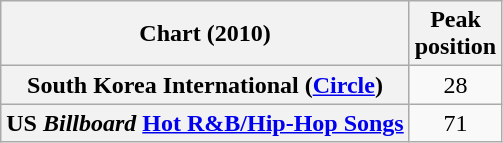<table class="wikitable sortable plainrowheaders">
<tr>
<th>Chart (2010)</th>
<th>Peak<br>position</th>
</tr>
<tr>
<th scope="row">South Korea International (<a href='#'>Circle</a>)</th>
<td align="center">28</td>
</tr>
<tr>
<th scope="row">US <em>Billboard</em> <a href='#'>Hot R&B/Hip-Hop Songs</a></th>
<td style="text-align:center;">71</td>
</tr>
</table>
